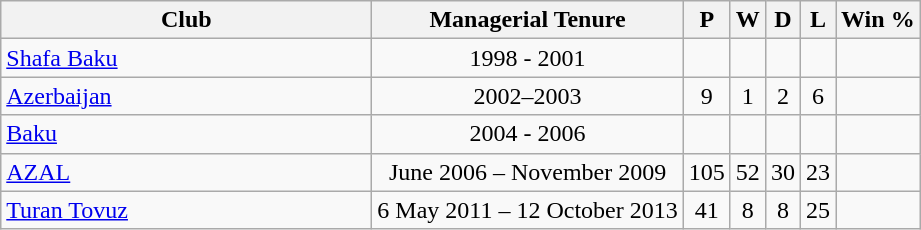<table class="wikitable sortable" style="text-align: center;">
<tr>
<th style="width:15em">Club</th>
<th>Managerial Tenure</th>
<th>P</th>
<th>W</th>
<th>D</th>
<th>L</th>
<th>Win %</th>
</tr>
<tr>
<td align="left"> <a href='#'>Shafa Baku</a></td>
<td>1998 - 2001</td>
<td></td>
<td></td>
<td></td>
<td></td>
<td></td>
</tr>
<tr>
<td align="left"> <a href='#'>Azerbaijan</a></td>
<td>2002–2003</td>
<td>9</td>
<td>1</td>
<td>2</td>
<td>6</td>
<td></td>
</tr>
<tr>
<td align="left"> <a href='#'>Baku</a></td>
<td>2004 - 2006</td>
<td></td>
<td></td>
<td></td>
<td></td>
<td></td>
</tr>
<tr>
<td align="left"> <a href='#'>AZAL</a></td>
<td>June 2006 – November 2009</td>
<td>105</td>
<td>52</td>
<td>30</td>
<td>23</td>
<td></td>
</tr>
<tr>
<td align="left"> <a href='#'>Turan Tovuz</a></td>
<td>6 May 2011 – 12 October 2013</td>
<td>41</td>
<td>8</td>
<td>8</td>
<td>25</td>
<td></td>
</tr>
</table>
